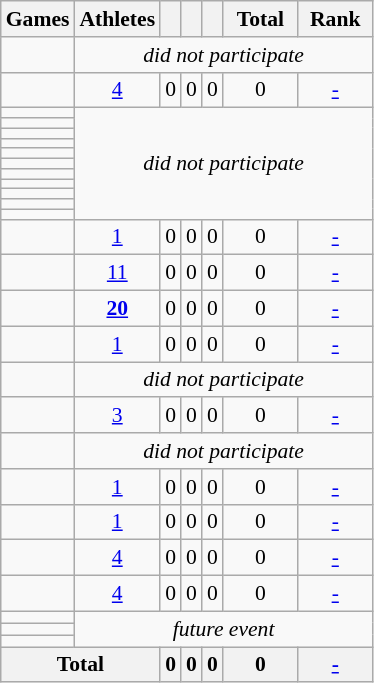<table class="wikitable" style="text-align:center; font-size:90%;">
<tr>
<th>Games</th>
<th>Athletes</th>
<th width:3em; font-weight:bold;"></th>
<th width:3em; font-weight:bold;"></th>
<th width:3em; font-weight:bold;"></th>
<th style="width:3em; font-weight:bold;">Total</th>
<th style="width:3em; font-weight:bold;">Rank</th>
</tr>
<tr>
<td align=left> </td>
<td colspan=6><em>did not participate</em></td>
</tr>
<tr>
<td align=left> </td>
<td><a href='#'>4</a></td>
<td>0</td>
<td>0</td>
<td>0</td>
<td>0</td>
<td><a href='#'>-</a></td>
</tr>
<tr>
<td align=left> </td>
<td colspan=6; rowspan=11><em>did not participate</em></td>
</tr>
<tr>
<td align=left> </td>
</tr>
<tr>
<td align=left> </td>
</tr>
<tr>
<td align=left> </td>
</tr>
<tr>
<td align=left> </td>
</tr>
<tr>
<td align=left> </td>
</tr>
<tr>
<td align=left> </td>
</tr>
<tr>
<td align=left> </td>
</tr>
<tr>
<td align=left> </td>
</tr>
<tr>
<td align=left> </td>
</tr>
<tr>
<td align=left> </td>
</tr>
<tr>
<td align=left> </td>
<td><a href='#'>1</a></td>
<td>0</td>
<td>0</td>
<td>0</td>
<td>0</td>
<td><a href='#'>-</a></td>
</tr>
<tr>
<td align=left> </td>
<td><a href='#'>11</a></td>
<td>0</td>
<td>0</td>
<td>0</td>
<td>0</td>
<td><a href='#'>-</a></td>
</tr>
<tr>
<td align=left> </td>
<td><strong><a href='#'>20</a></strong></td>
<td>0</td>
<td>0</td>
<td>0</td>
<td>0</td>
<td><a href='#'>-</a></td>
</tr>
<tr>
<td align=left> </td>
<td><a href='#'>1</a></td>
<td>0</td>
<td>0</td>
<td>0</td>
<td>0</td>
<td><a href='#'>-</a></td>
</tr>
<tr>
<td align=left> </td>
<td colspan=6><em>did not participate</em></td>
</tr>
<tr>
<td align=left> </td>
<td><a href='#'>3</a></td>
<td>0</td>
<td>0</td>
<td>0</td>
<td>0</td>
<td><a href='#'>-</a></td>
</tr>
<tr>
<td align=left> </td>
<td colspan=6><em>did not participate</em></td>
</tr>
<tr>
<td align=left> </td>
<td><a href='#'>1</a></td>
<td>0</td>
<td>0</td>
<td>0</td>
<td>0</td>
<td><a href='#'>-</a></td>
</tr>
<tr>
<td align=left> </td>
<td><a href='#'>1</a></td>
<td>0</td>
<td>0</td>
<td>0</td>
<td>0</td>
<td><a href='#'>-</a></td>
</tr>
<tr>
<td align=left> </td>
<td><a href='#'>4</a></td>
<td>0</td>
<td>0</td>
<td>0</td>
<td>0</td>
<td><a href='#'>-</a></td>
</tr>
<tr>
<td align=left> </td>
<td><a href='#'>4</a></td>
<td>0</td>
<td>0</td>
<td>0</td>
<td>0</td>
<td><a href='#'>-</a></td>
</tr>
<tr>
<td align=left> </td>
<td rowspan="3"; colspan=6><em>future event</em></td>
</tr>
<tr>
<td align=left> </td>
</tr>
<tr>
<td align=left> </td>
</tr>
<tr>
<th colspan=2>Total</th>
<th>0</th>
<th>0</th>
<th>0</th>
<th>0</th>
<th><a href='#'>-</a></th>
</tr>
</table>
